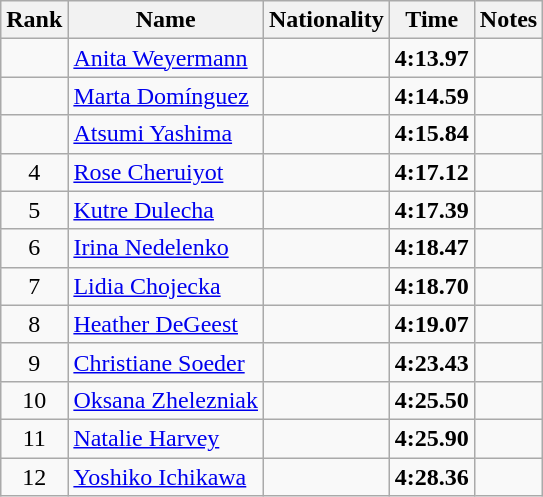<table class="wikitable sortable" style="text-align:center">
<tr>
<th>Rank</th>
<th>Name</th>
<th>Nationality</th>
<th>Time</th>
<th>Notes</th>
</tr>
<tr>
<td></td>
<td align=left><a href='#'>Anita Weyermann</a></td>
<td align=left></td>
<td><strong>4:13.97</strong></td>
<td></td>
</tr>
<tr>
<td></td>
<td align=left><a href='#'>Marta Domínguez</a></td>
<td align=left></td>
<td><strong>4:14.59</strong></td>
<td></td>
</tr>
<tr>
<td></td>
<td align=left><a href='#'>Atsumi Yashima</a></td>
<td align=left></td>
<td><strong>4:15.84</strong></td>
<td></td>
</tr>
<tr>
<td>4</td>
<td align=left><a href='#'>Rose Cheruiyot</a></td>
<td align=left></td>
<td><strong>4:17.12</strong></td>
<td></td>
</tr>
<tr>
<td>5</td>
<td align=left><a href='#'>Kutre Dulecha</a></td>
<td align=left></td>
<td><strong>4:17.39</strong></td>
<td></td>
</tr>
<tr>
<td>6</td>
<td align=left><a href='#'>Irina Nedelenko</a></td>
<td align=left></td>
<td><strong>4:18.47</strong></td>
<td></td>
</tr>
<tr>
<td>7</td>
<td align=left><a href='#'>Lidia Chojecka</a></td>
<td align=left></td>
<td><strong>4:18.70</strong></td>
<td></td>
</tr>
<tr>
<td>8</td>
<td align=left><a href='#'>Heather DeGeest</a></td>
<td align=left></td>
<td><strong>4:19.07</strong></td>
<td></td>
</tr>
<tr>
<td>9</td>
<td align=left><a href='#'>Christiane Soeder</a></td>
<td align=left></td>
<td><strong>4:23.43</strong></td>
<td></td>
</tr>
<tr>
<td>10</td>
<td align=left><a href='#'>Oksana Zhelezniak</a></td>
<td align=left></td>
<td><strong>4:25.50</strong></td>
<td></td>
</tr>
<tr>
<td>11</td>
<td align=left><a href='#'>Natalie Harvey</a></td>
<td align=left></td>
<td><strong>4:25.90</strong></td>
<td></td>
</tr>
<tr>
<td>12</td>
<td align=left><a href='#'>Yoshiko Ichikawa</a></td>
<td align=left></td>
<td><strong>4:28.36</strong></td>
<td></td>
</tr>
</table>
